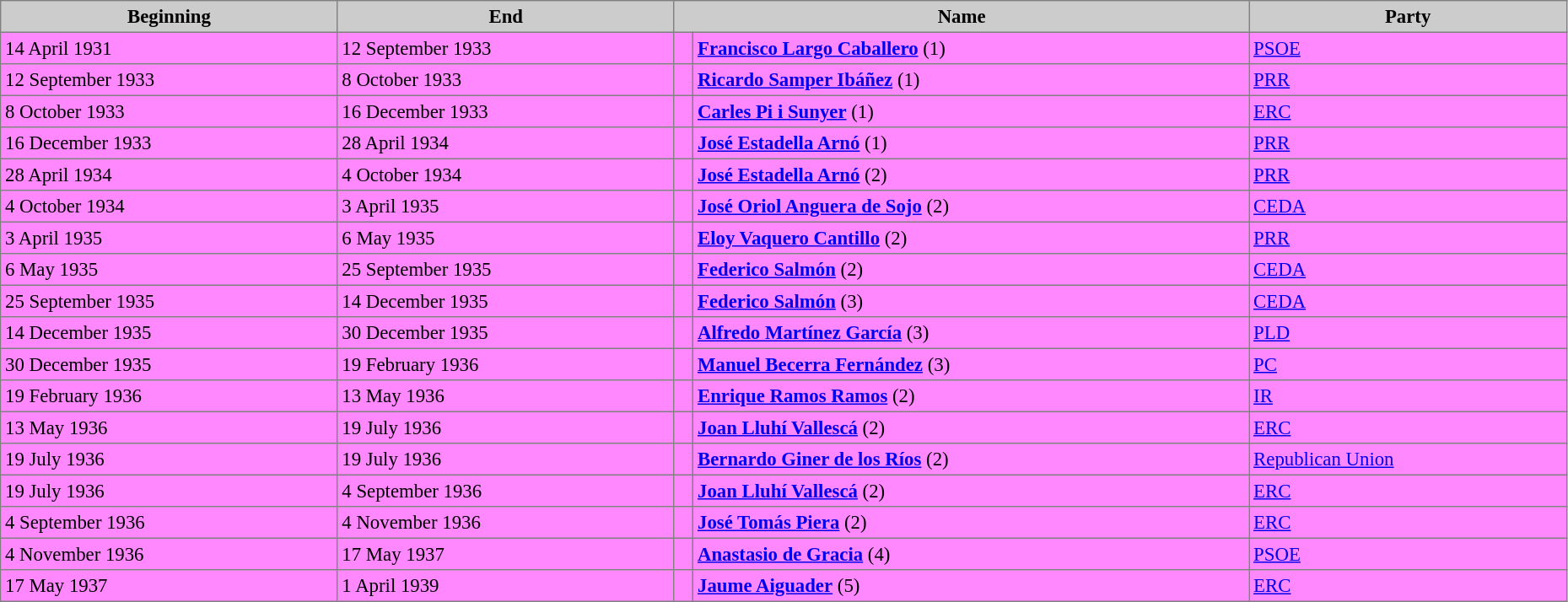<table bgcolor="#f7f8ff" cellpadding="3" cellspacing="0" border="1" style="font-size: 95%; border: gray solid 1px; border-collapse: collapse;" width="98%">
<tr bgcolor="#CCCCCC">
<th align="center">Beginning</th>
<th align="center">End</th>
<th colspan="2">Name</th>
<th align="center">Party</th>
</tr>
<tr bgcolor="#ff88ff">
<td>14 April 1931</td>
<td>12 September 1933</td>
<td></td>
<td><strong><a href='#'>Francisco Largo Caballero</a></strong>  (1)</td>
<td><a href='#'>PSOE</a></td>
</tr>
<tr bgcolor="#ff88ff">
<td>12 September 1933</td>
<td>8 October 1933</td>
<td></td>
<td><strong><a href='#'>Ricardo Samper Ibáñez</a></strong>  (1)</td>
<td><a href='#'>PRR</a></td>
</tr>
<tr bgcolor="#ff88ff">
<td>8 October 1933</td>
<td>16 December 1933</td>
<td></td>
<td><strong><a href='#'>Carles Pi i Sunyer</a></strong>  (1)</td>
<td><a href='#'>ERC</a></td>
</tr>
<tr bgcolor="#ff88ff">
<td>16 December 1933</td>
<td>28 April 1934</td>
<td></td>
<td><strong><a href='#'>José Estadella Arnó</a></strong> (1)</td>
<td><a href='#'>PRR</a></td>
</tr>
<tr bgcolor="#ff88ff">
<td>28 April 1934</td>
<td>4 October 1934</td>
<td></td>
<td><strong><a href='#'>José Estadella Arnó</a></strong> (2)</td>
<td><a href='#'>PRR</a></td>
</tr>
<tr bgcolor="#ff88ff">
<td>4 October 1934</td>
<td>3 April 1935</td>
<td></td>
<td><strong><a href='#'>José Oriol Anguera de Sojo</a></strong>  (2)</td>
<td><a href='#'>CEDA</a></td>
</tr>
<tr bgcolor="#ff88ff">
<td>3 April 1935</td>
<td>6 May 1935</td>
<td></td>
<td><strong><a href='#'>Eloy Vaquero Cantillo</a></strong>  (2)</td>
<td><a href='#'>PRR</a></td>
</tr>
<tr bgcolor="#ff88ff">
<td>6 May 1935</td>
<td>25 September 1935</td>
<td></td>
<td><strong><a href='#'>Federico Salmón</a></strong>  (2)</td>
<td><a href='#'>CEDA</a></td>
</tr>
<tr bgcolor="#ff88ff">
<td>25 September 1935</td>
<td>14 December 1935</td>
<td></td>
<td><strong><a href='#'>Federico Salmón</a></strong>  (3)</td>
<td><a href='#'>CEDA</a></td>
</tr>
<tr bgcolor="#ff88ff">
<td>14 December 1935</td>
<td>30 December 1935</td>
<td></td>
<td><strong><a href='#'>Alfredo Martínez García</a></strong>  (3)</td>
<td><a href='#'>PLD</a></td>
</tr>
<tr bgcolor="#ff88ff">
<td>30 December 1935</td>
<td>19 February 1936</td>
<td></td>
<td><strong><a href='#'>Manuel Becerra Fernández</a></strong>  (3)</td>
<td><a href='#'>PC</a></td>
</tr>
<tr bgcolor="#ff88ff">
<td>19 February 1936</td>
<td>13 May 1936</td>
<td></td>
<td><strong><a href='#'>Enrique Ramos Ramos</a></strong> (2)</td>
<td><a href='#'>IR</a></td>
</tr>
<tr bgcolor="#ff88ff">
<td>13 May 1936</td>
<td>19 July 1936</td>
<td></td>
<td><strong><a href='#'>Joan Lluhí Vallescá</a></strong>  (2)</td>
<td><a href='#'>ERC</a></td>
</tr>
<tr bgcolor="#ff88ff">
<td>19 July 1936</td>
<td>19 July 1936</td>
<td></td>
<td><strong><a href='#'>Bernardo Giner de los Ríos</a></strong> (2)</td>
<td><a href='#'>Republican Union</a></td>
</tr>
<tr bgcolor="#ff88ff">
<td>19 July 1936</td>
<td>4 September 1936</td>
<td></td>
<td><strong><a href='#'>Joan Lluhí Vallescá</a></strong>  (2)</td>
<td><a href='#'>ERC</a></td>
</tr>
<tr bgcolor="#ff88ff">
<td>4 September 1936</td>
<td>4 November 1936</td>
<td></td>
<td><strong><a href='#'>José Tomás Piera</a></strong> (2)</td>
<td><a href='#'>ERC</a></td>
</tr>
<tr bgcolor="#ff88ff">
<td>4 November 1936</td>
<td>17 May 1937</td>
<td></td>
<td><strong><a href='#'>Anastasio de Gracia</a></strong>  (4)</td>
<td><a href='#'>PSOE</a></td>
</tr>
<tr bgcolor="#ff88ff">
<td>17 May 1937</td>
<td>1 April 1939</td>
<td></td>
<td><strong><a href='#'>Jaume Aiguader</a></strong>  (5)</td>
<td><a href='#'>ERC</a></td>
</tr>
</table>
